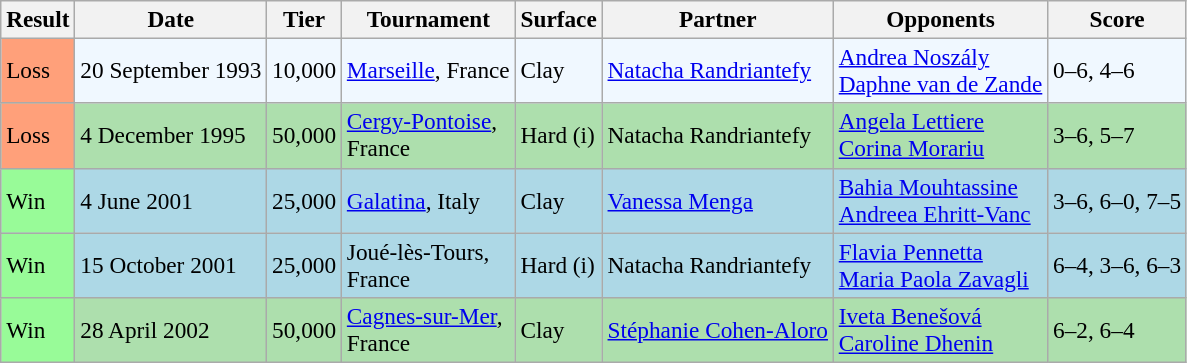<table class="sortable wikitable" style=font-size:97%>
<tr>
<th>Result</th>
<th>Date</th>
<th>Tier</th>
<th>Tournament</th>
<th>Surface</th>
<th>Partner</th>
<th>Opponents</th>
<th class="unsortable">Score</th>
</tr>
<tr style="background:#f0f8ff;">
<td bgcolor="FFA07A">Loss</td>
<td>20 September 1993</td>
<td>10,000</td>
<td><a href='#'>Marseille</a>, France</td>
<td>Clay</td>
<td> <a href='#'>Natacha Randriantefy</a></td>
<td> <a href='#'>Andrea Noszály</a> <br>  <a href='#'>Daphne van de Zande</a></td>
<td>0–6, 4–6</td>
</tr>
<tr style="background:#addfad;">
<td bgcolor="FFA07A">Loss</td>
<td>4 December 1995</td>
<td>50,000</td>
<td><a href='#'>Cergy-Pontoise</a>, <br>France</td>
<td>Hard (i)</td>
<td> Natacha Randriantefy</td>
<td> <a href='#'>Angela Lettiere</a> <br>  <a href='#'>Corina Morariu</a></td>
<td>3–6, 5–7</td>
</tr>
<tr style="background:lightblue;">
<td bgcolor="98FB98">Win</td>
<td>4 June 2001</td>
<td>25,000</td>
<td><a href='#'>Galatina</a>, Italy</td>
<td>Clay</td>
<td> <a href='#'>Vanessa Menga</a></td>
<td> <a href='#'>Bahia Mouhtassine</a> <br>  <a href='#'>Andreea Ehritt-Vanc</a></td>
<td>3–6, 6–0, 7–5</td>
</tr>
<tr style="background:lightblue;">
<td bgcolor="98FB98">Win</td>
<td>15 October 2001</td>
<td>25,000</td>
<td>Joué-lès-Tours, <br>France</td>
<td>Hard (i)</td>
<td> Natacha Randriantefy</td>
<td> <a href='#'>Flavia Pennetta</a> <br>  <a href='#'>Maria Paola Zavagli</a></td>
<td>6–4, 3–6, 6–3</td>
</tr>
<tr style="background:#addfad;">
<td bgcolor="98FB98">Win</td>
<td>28 April 2002</td>
<td>50,000</td>
<td><a href='#'>Cagnes-sur-Mer</a>, <br>France</td>
<td>Clay</td>
<td> <a href='#'>Stéphanie Cohen-Aloro</a></td>
<td> <a href='#'>Iveta Benešová</a> <br>  <a href='#'>Caroline Dhenin</a></td>
<td>6–2, 6–4</td>
</tr>
</table>
